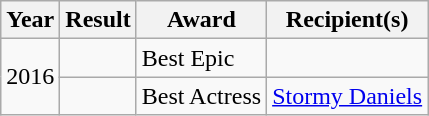<table class="wikitable">
<tr>
<th>Year</th>
<th>Result</th>
<th>Award</th>
<th>Recipient(s)</th>
</tr>
<tr>
<td rowspan="2">2016</td>
<td></td>
<td>Best Epic</td>
<td></td>
</tr>
<tr>
<td></td>
<td>Best Actress</td>
<td><a href='#'>Stormy Daniels</a></td>
</tr>
</table>
